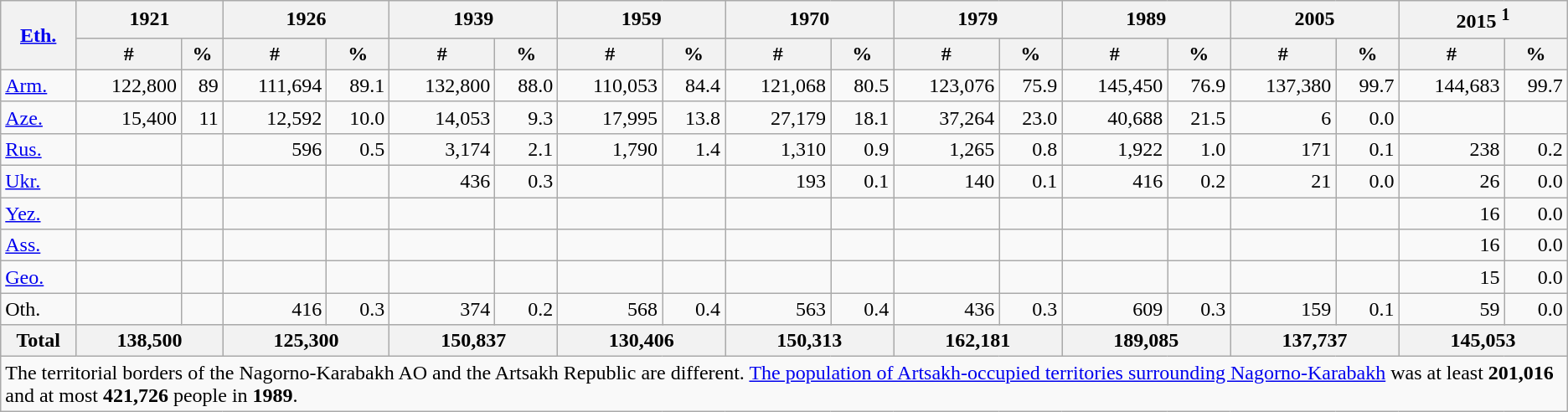<table class="wikitable">
<tr>
<th rowspan="2"><a href='#'>Eth.</a></th>
<th colspan="2">1921</th>
<th colspan="2">1926</th>
<th colspan="2">1939</th>
<th colspan="2">1959</th>
<th colspan="2">1970</th>
<th colspan="2">1979</th>
<th colspan="2">1989</th>
<th colspan="2">2005</th>
<th colspan="2">2015 <sup>1</sup></th>
</tr>
<tr bgcolor="#e0e0e0">
<th>#</th>
<th>%</th>
<th>#</th>
<th>%</th>
<th>#</th>
<th>%</th>
<th>#</th>
<th>%</th>
<th>#</th>
<th>%</th>
<th>#</th>
<th>%</th>
<th>#</th>
<th>%</th>
<th>#</th>
<th>%</th>
<th>#</th>
<th>%</th>
</tr>
<tr>
<td><a href='#'>Arm.</a></td>
<td align="right">122,800</td>
<td align="right">89</td>
<td align="right">111,694</td>
<td align="right">89.1</td>
<td align="right">132,800</td>
<td align="right">88.0</td>
<td align="right">110,053</td>
<td align="right">84.4</td>
<td align="right">121,068</td>
<td align="right">80.5</td>
<td align="right">123,076</td>
<td align="right">75.9</td>
<td align="right">145,450</td>
<td align="right">76.9</td>
<td align="right">137,380</td>
<td align="right">99.7</td>
<td align="right">144,683</td>
<td align="right">99.7</td>
</tr>
<tr>
<td><a href='#'>Aze.</a></td>
<td align="right">15,400</td>
<td align="right">11</td>
<td align="right">12,592</td>
<td align="right">10.0</td>
<td align="right">14,053</td>
<td align="right">9.3</td>
<td align="right">17,995</td>
<td align="right">13.8</td>
<td align="right">27,179</td>
<td align="right">18.1</td>
<td align="right">37,264</td>
<td align="right">23.0</td>
<td align="right">40,688</td>
<td align="right">21.5</td>
<td align="right">6</td>
<td align="right">0.0</td>
<td align="right"></td>
<td align="right"></td>
</tr>
<tr>
<td><a href='#'>Rus.</a></td>
<td align="right"></td>
<td align="right"></td>
<td align="right">596</td>
<td align="right">0.5</td>
<td align="right">3,174</td>
<td align="right">2.1</td>
<td align="right">1,790</td>
<td align="right">1.4</td>
<td align="right">1,310</td>
<td align="right">0.9</td>
<td align="right">1,265</td>
<td align="right">0.8</td>
<td align="right">1,922</td>
<td align="right">1.0</td>
<td align="right">171</td>
<td align="right">0.1</td>
<td align="right">238</td>
<td align="right">0.2</td>
</tr>
<tr>
<td><a href='#'>Ukr.</a></td>
<td align="right"></td>
<td align="right"></td>
<td align="right"></td>
<td align="right"></td>
<td align="right">436</td>
<td align="right">0.3</td>
<td align="right"></td>
<td align="right"></td>
<td align="right">193</td>
<td align="right">0.1</td>
<td align="right">140</td>
<td align="right">0.1</td>
<td align="right">416</td>
<td align="right">0.2</td>
<td align="right">21</td>
<td align="right">0.0</td>
<td align="right">26</td>
<td align="right">0.0</td>
</tr>
<tr>
<td><a href='#'>Yez.</a></td>
<td align="right"></td>
<td align="right"></td>
<td align="right"></td>
<td align="right"></td>
<td align="right"></td>
<td align="right"></td>
<td align="right"></td>
<td align="right"></td>
<td align="right"></td>
<td align="right"></td>
<td align="right"></td>
<td align="right"></td>
<td align="right"></td>
<td align="right"></td>
<td align="right"></td>
<td align="right"></td>
<td align="right">16</td>
<td align="right">0.0</td>
</tr>
<tr>
<td><a href='#'>Ass.</a></td>
<td align="right"></td>
<td align="right"></td>
<td align="right"></td>
<td align="right"></td>
<td align="right"></td>
<td align="right"></td>
<td align="right"></td>
<td align="right"></td>
<td align="right"></td>
<td align="right"></td>
<td align="right"></td>
<td align="right"></td>
<td align="right"></td>
<td align="right"></td>
<td align="right"></td>
<td align="right"></td>
<td align="right">16</td>
<td align="right">0.0</td>
</tr>
<tr>
<td><a href='#'>Geo.</a></td>
<td align="right"></td>
<td align="right"></td>
<td align="right"></td>
<td align="right"></td>
<td align="right"></td>
<td align="right"></td>
<td align="right"></td>
<td align="right"></td>
<td align="right"></td>
<td align="right"></td>
<td align="right"></td>
<td align="right"></td>
<td align="right"></td>
<td align="right"></td>
<td align="right"></td>
<td align="right"></td>
<td align="right">15</td>
<td align="right">0.0</td>
</tr>
<tr>
<td>Oth.</td>
<td align="right"></td>
<td align="right"></td>
<td align="right">416</td>
<td align="right">0.3</td>
<td align="right">374</td>
<td align="right">0.2</td>
<td align="right">568</td>
<td align="right">0.4</td>
<td align="right">563</td>
<td align="right">0.4</td>
<td align="right">436</td>
<td align="right">0.3</td>
<td align="right">609</td>
<td align="right">0.3</td>
<td align="right">159</td>
<td align="right">0.1</td>
<td align="right">59</td>
<td align="right">0.0</td>
</tr>
<tr bgcolor="#e0e0e0">
<th align="left">Total</th>
<th colspan="2">138,500</th>
<th colspan="2">125,300</th>
<th colspan="2">150,837</th>
<th colspan="2">130,406</th>
<th colspan="2">150,313</th>
<th colspan="2">162,181</th>
<th colspan="2">189,085</th>
<th colspan="2">137,737</th>
<th colspan="2">145,053</th>
</tr>
<tr>
<td colspan="19">The territorial borders of the Nagorno-Karabakh AO and the Artsakh Republic are different. <a href='#'>The population of Artsakh-occupied territories surrounding Nagorno-Karabakh</a> was at least <strong>201,016</strong> and at most <strong>421,726</strong> people in <strong>1989</strong>.</td>
</tr>
</table>
